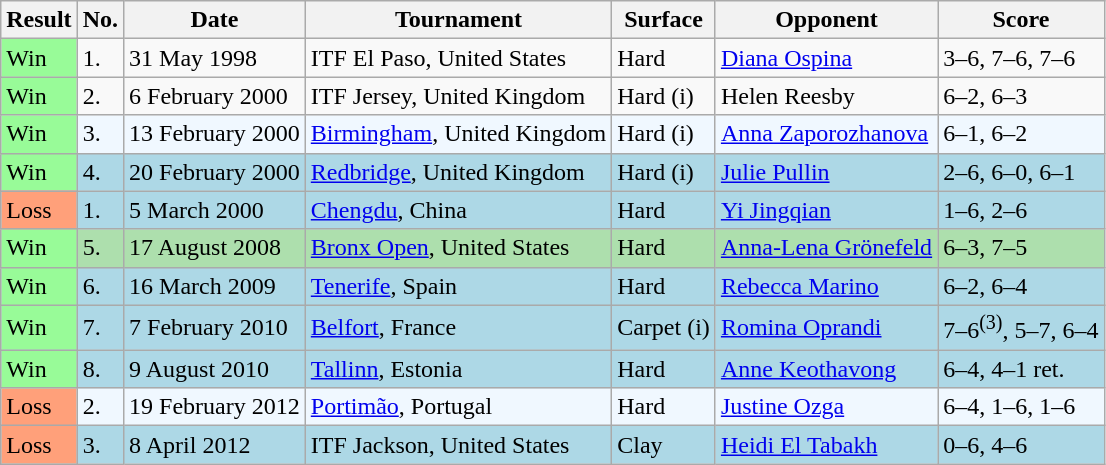<table class="sortable wikitable">
<tr>
<th>Result</th>
<th>No.</th>
<th>Date</th>
<th>Tournament</th>
<th>Surface</th>
<th>Opponent</th>
<th class="unsortable">Score</th>
</tr>
<tr>
<td bgcolor="98FB98">Win</td>
<td>1.</td>
<td>31 May 1998</td>
<td>ITF El Paso, United States</td>
<td>Hard</td>
<td> <a href='#'>Diana Ospina</a></td>
<td>3–6, 7–6, 7–6</td>
</tr>
<tr>
<td bgcolor="98FB98">Win</td>
<td>2.</td>
<td>6 February 2000</td>
<td>ITF Jersey, United Kingdom</td>
<td>Hard (i)</td>
<td> Helen Reesby</td>
<td>6–2, 6–3</td>
</tr>
<tr bgcolor=#f0f8ff>
<td bgcolor="98FB98">Win</td>
<td>3.</td>
<td>13 February 2000</td>
<td><a href='#'>Birmingham</a>, United Kingdom</td>
<td>Hard (i)</td>
<td> <a href='#'>Anna Zaporozhanova</a></td>
<td>6–1, 6–2</td>
</tr>
<tr bgcolor=lightblue>
<td bgcolor="98FB98">Win</td>
<td>4.</td>
<td>20 February 2000</td>
<td><a href='#'>Redbridge</a>, United Kingdom</td>
<td>Hard (i)</td>
<td> <a href='#'>Julie Pullin</a></td>
<td>2–6, 6–0, 6–1</td>
</tr>
<tr bgcolor=lightblue>
<td bgcolor="FFA07A">Loss</td>
<td>1.</td>
<td>5 March 2000</td>
<td><a href='#'>Chengdu</a>, China</td>
<td>Hard</td>
<td> <a href='#'>Yi Jingqian</a></td>
<td>1–6, 2–6</td>
</tr>
<tr bgcolor=#ADDFAD>
<td bgcolor="98FB98">Win</td>
<td>5.</td>
<td>17 August 2008</td>
<td><a href='#'>Bronx Open</a>, United States</td>
<td>Hard</td>
<td> <a href='#'>Anna-Lena Grönefeld</a></td>
<td>6–3, 7–5</td>
</tr>
<tr bgcolor=lightblue>
<td bgcolor="98FB98">Win</td>
<td>6.</td>
<td>16 March 2009</td>
<td><a href='#'>Tenerife</a>, Spain</td>
<td>Hard</td>
<td> <a href='#'>Rebecca Marino</a></td>
<td>6–2, 6–4</td>
</tr>
<tr bgcolor=lightblue>
<td bgcolor="98FB98">Win</td>
<td>7.</td>
<td>7 February 2010</td>
<td><a href='#'>Belfort</a>, France</td>
<td>Carpet (i)</td>
<td> <a href='#'>Romina Oprandi</a></td>
<td>7–6<sup>(3)</sup>, 5–7, 6–4</td>
</tr>
<tr bgcolor=lightblue>
<td bgcolor="98FB98">Win</td>
<td>8.</td>
<td>9 August 2010</td>
<td><a href='#'>Tallinn</a>, Estonia</td>
<td>Hard</td>
<td> <a href='#'>Anne Keothavong</a></td>
<td>6–4, 4–1 ret.</td>
</tr>
<tr bgcolor=#f0f8ff>
<td bgcolor="FFA07A">Loss</td>
<td>2.</td>
<td>19 February 2012</td>
<td><a href='#'>Portimão</a>, Portugal</td>
<td>Hard</td>
<td> <a href='#'>Justine Ozga</a></td>
<td>6–4, 1–6, 1–6</td>
</tr>
<tr bgcolor=lightblue>
<td bgcolor="FFA07A">Loss</td>
<td>3.</td>
<td>8 April 2012</td>
<td>ITF Jackson, United States</td>
<td>Clay</td>
<td> <a href='#'>Heidi El Tabakh</a></td>
<td>0–6, 4–6</td>
</tr>
</table>
